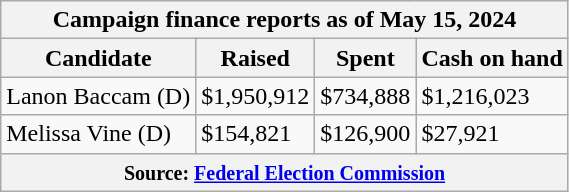<table class="wikitable sortable">
<tr>
<th colspan=4>Campaign finance reports as of May 15, 2024</th>
</tr>
<tr style="text-align:center;">
<th>Candidate</th>
<th>Raised</th>
<th>Spent</th>
<th>Cash on hand</th>
</tr>
<tr>
<td>Lanon Baccam (D)</td>
<td>$1,950,912</td>
<td>$734,888</td>
<td>$1,216,023</td>
</tr>
<tr>
<td>Melissa Vine (D)</td>
<td>$154,821</td>
<td>$126,900</td>
<td>$27,921</td>
</tr>
<tr>
<th colspan="4"><small>Source: <a href='#'>Federal Election Commission</a></small></th>
</tr>
</table>
